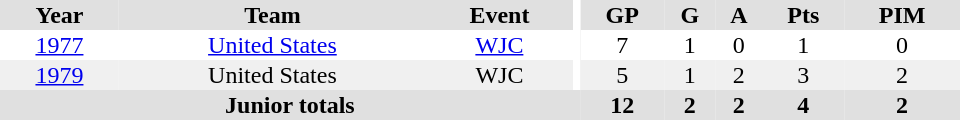<table border="0" cellpadding="1" cellspacing="0" ID="Table3" style="text-align:center; width:40em">
<tr bgcolor="#e0e0e0">
<th>Year</th>
<th>Team</th>
<th>Event</th>
<th rowspan="102" bgcolor="#ffffff"></th>
<th>GP</th>
<th>G</th>
<th>A</th>
<th>Pts</th>
<th>PIM</th>
</tr>
<tr>
<td><a href='#'>1977</a></td>
<td><a href='#'>United States</a></td>
<td><a href='#'>WJC</a></td>
<td>7</td>
<td>1</td>
<td>0</td>
<td>1</td>
<td>0</td>
</tr>
<tr bgcolor="#f0f0f0">
<td><a href='#'>1979</a></td>
<td>United States</td>
<td>WJC</td>
<td>5</td>
<td>1</td>
<td>2</td>
<td>3</td>
<td>2</td>
</tr>
<tr bgcolor="#e0e0e0">
<th colspan="4">Junior totals</th>
<th>12</th>
<th>2</th>
<th>2</th>
<th>4</th>
<th>2</th>
</tr>
</table>
